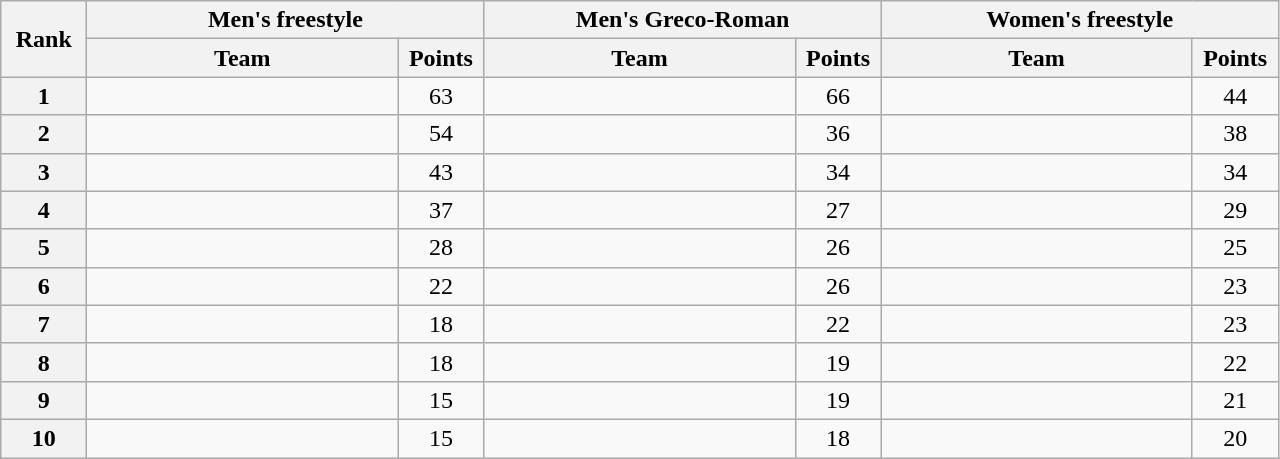<table class="wikitable" style="text-align:center;">
<tr>
<th width=50 rowspan="2">Rank</th>
<th colspan="2">Men's freestyle</th>
<th colspan="2">Men's Greco-Roman</th>
<th colspan="2">Women's freestyle</th>
</tr>
<tr>
<th width=200>Team</th>
<th width=50>Points</th>
<th width=200>Team</th>
<th width=50>Points</th>
<th width=200>Team</th>
<th width=50>Points</th>
</tr>
<tr>
<th>1</th>
<td align=left></td>
<td>63</td>
<td align=left></td>
<td>66</td>
<td align=left></td>
<td>44</td>
</tr>
<tr>
<th>2</th>
<td align=left></td>
<td>54</td>
<td align=left></td>
<td>36</td>
<td align=left></td>
<td>38</td>
</tr>
<tr>
<th>3</th>
<td align=left></td>
<td>43</td>
<td align=left></td>
<td>34</td>
<td align=left></td>
<td>34</td>
</tr>
<tr>
<th>4</th>
<td align=left></td>
<td>37</td>
<td align=left></td>
<td>27</td>
<td align=left></td>
<td>29</td>
</tr>
<tr>
<th>5</th>
<td align=left></td>
<td>28</td>
<td align=left></td>
<td>26</td>
<td align=left></td>
<td>25</td>
</tr>
<tr>
<th>6</th>
<td align=left></td>
<td>22</td>
<td align=left></td>
<td>26</td>
<td align=left></td>
<td>23</td>
</tr>
<tr>
<th>7</th>
<td align=left></td>
<td>18</td>
<td align=left></td>
<td>22</td>
<td align=left></td>
<td>23</td>
</tr>
<tr>
<th>8</th>
<td align=left></td>
<td>18</td>
<td align=left></td>
<td>19</td>
<td align=left></td>
<td>22</td>
</tr>
<tr>
<th>9</th>
<td align=left></td>
<td>15</td>
<td align=left></td>
<td>19</td>
<td align=left></td>
<td>21</td>
</tr>
<tr>
<th>10</th>
<td align=left></td>
<td>15</td>
<td align=left></td>
<td>18</td>
<td align=left></td>
<td>20</td>
</tr>
</table>
